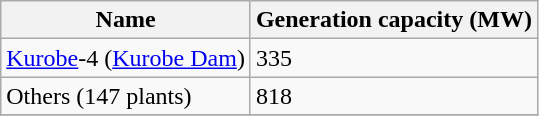<table class="wikitable">
<tr>
<th>Name</th>
<th>Generation capacity (MW)</th>
</tr>
<tr>
<td><a href='#'>Kurobe</a>-4 (<a href='#'>Kurobe Dam</a>)</td>
<td>335</td>
</tr>
<tr>
<td>Others (147 plants)</td>
<td>818</td>
</tr>
<tr>
</tr>
</table>
